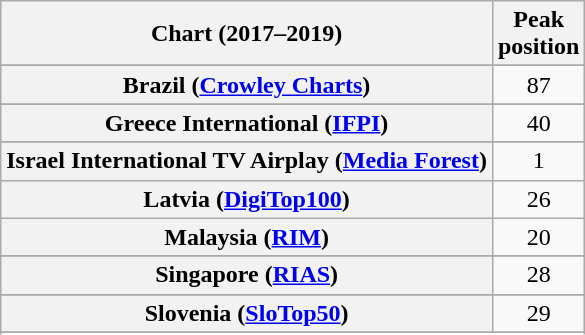<table class="wikitable sortable plainrowheaders" style="text-align:center">
<tr>
<th scope="col">Chart (2017–2019)</th>
<th scope="col">Peak<br>position</th>
</tr>
<tr>
</tr>
<tr>
</tr>
<tr>
</tr>
<tr>
</tr>
<tr>
<th scope="row">Brazil (<a href='#'>Crowley Charts</a>)</th>
<td>87</td>
</tr>
<tr>
</tr>
<tr>
</tr>
<tr>
</tr>
<tr>
</tr>
<tr>
</tr>
<tr>
</tr>
<tr>
</tr>
<tr>
</tr>
<tr>
</tr>
<tr>
<th scope="row">Greece International (<a href='#'>IFPI</a>)</th>
<td>40</td>
</tr>
<tr>
</tr>
<tr>
</tr>
<tr>
<th scope="row">Israel International TV Airplay (<a href='#'>Media Forest</a>)</th>
<td>1</td>
</tr>
<tr>
<th scope="row">Latvia (<a href='#'>DigiTop100</a>)</th>
<td>26</td>
</tr>
<tr>
<th scope="row">Malaysia (<a href='#'>RIM</a>)</th>
<td>20</td>
</tr>
<tr>
</tr>
<tr>
</tr>
<tr>
</tr>
<tr>
</tr>
<tr>
</tr>
<tr>
</tr>
<tr>
</tr>
<tr>
<th scope="row">Singapore (<a href='#'>RIAS</a>)</th>
<td>28</td>
</tr>
<tr>
</tr>
<tr>
</tr>
<tr>
<th scope="row">Slovenia (<a href='#'>SloTop50</a>)</th>
<td>29</td>
</tr>
<tr>
</tr>
<tr>
</tr>
<tr>
</tr>
<tr>
</tr>
<tr>
</tr>
<tr>
</tr>
<tr>
</tr>
<tr>
</tr>
<tr>
</tr>
<tr>
</tr>
<tr>
</tr>
</table>
